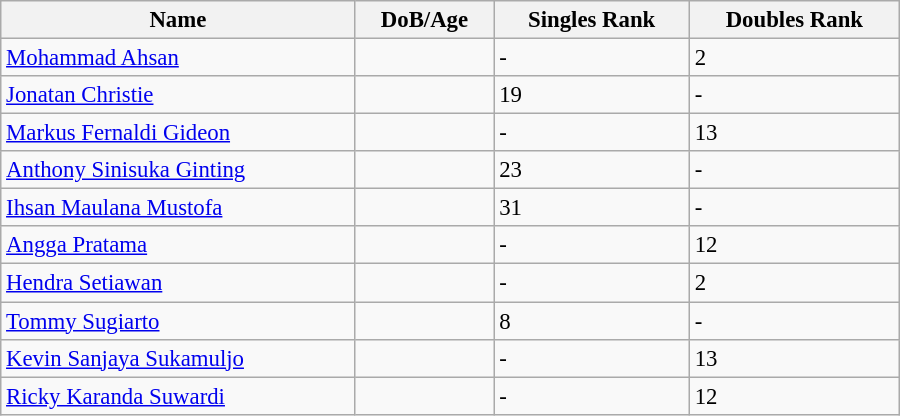<table class="wikitable"  style="width:600px; font-size:95%;">
<tr>
<th align="left">Name</th>
<th align="left">DoB/Age</th>
<th align="left">Singles Rank</th>
<th align="left">Doubles Rank</th>
</tr>
<tr>
<td><a href='#'>Mohammad Ahsan</a></td>
<td></td>
<td>-</td>
<td>2</td>
</tr>
<tr>
<td><a href='#'>Jonatan Christie</a></td>
<td></td>
<td>19</td>
<td>-</td>
</tr>
<tr>
<td><a href='#'>Markus Fernaldi Gideon</a></td>
<td></td>
<td>-</td>
<td>13</td>
</tr>
<tr>
<td><a href='#'>Anthony Sinisuka Ginting</a></td>
<td></td>
<td>23</td>
<td>-</td>
</tr>
<tr>
<td><a href='#'>Ihsan Maulana Mustofa</a></td>
<td></td>
<td>31</td>
<td>-</td>
</tr>
<tr>
<td><a href='#'>Angga Pratama</a></td>
<td></td>
<td>-</td>
<td>12</td>
</tr>
<tr>
<td><a href='#'>Hendra Setiawan</a></td>
<td></td>
<td>-</td>
<td>2</td>
</tr>
<tr>
<td><a href='#'>Tommy Sugiarto</a></td>
<td></td>
<td>8</td>
<td>-</td>
</tr>
<tr>
<td><a href='#'>Kevin Sanjaya Sukamuljo</a></td>
<td></td>
<td>-</td>
<td>13</td>
</tr>
<tr>
<td><a href='#'>Ricky Karanda Suwardi</a></td>
<td></td>
<td>-</td>
<td>12</td>
</tr>
</table>
